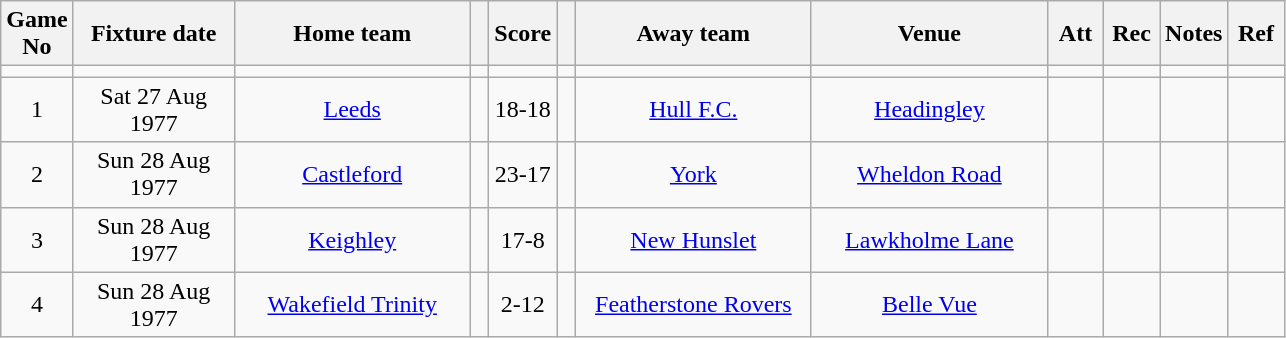<table class="wikitable" style="text-align:center;">
<tr>
<th width=20 abbr="No">Game No</th>
<th width=100 abbr="Date">Fixture date</th>
<th width=150 abbr="Home team">Home team</th>
<th width=5 abbr="space"></th>
<th width=20 abbr="Score">Score</th>
<th width=5 abbr="space"></th>
<th width=150 abbr="Away team">Away team</th>
<th width=150 abbr="Venue">Venue</th>
<th width=30 abbr="Att">Att</th>
<th width=30 abbr="Rec">Rec</th>
<th width=20 abbr="Notes">Notes</th>
<th width=30 abbr="Ref">Ref</th>
</tr>
<tr>
<td></td>
<td></td>
<td></td>
<td></td>
<td></td>
<td></td>
<td></td>
<td></td>
<td></td>
<td></td>
<td></td>
</tr>
<tr>
<td>1</td>
<td>Sat 27 Aug 1977</td>
<td><a href='#'>Leeds</a></td>
<td></td>
<td>18-18</td>
<td></td>
<td><a href='#'>Hull F.C.</a></td>
<td><a href='#'>Headingley</a></td>
<td></td>
<td></td>
<td></td>
<td></td>
</tr>
<tr>
<td>2</td>
<td>Sun 28 Aug 1977</td>
<td><a href='#'>Castleford</a></td>
<td></td>
<td>23-17</td>
<td></td>
<td><a href='#'>York</a></td>
<td><a href='#'>Wheldon Road</a></td>
<td></td>
<td></td>
<td></td>
<td></td>
</tr>
<tr>
<td>3</td>
<td>Sun 28 Aug 1977</td>
<td><a href='#'>Keighley</a></td>
<td></td>
<td>17-8</td>
<td></td>
<td><a href='#'>New Hunslet</a></td>
<td><a href='#'>Lawkholme Lane</a></td>
<td></td>
<td></td>
<td></td>
<td></td>
</tr>
<tr>
<td>4</td>
<td>Sun 28 Aug 1977</td>
<td><a href='#'>Wakefield Trinity</a></td>
<td></td>
<td>2-12</td>
<td></td>
<td><a href='#'>Featherstone Rovers</a></td>
<td><a href='#'>Belle Vue</a></td>
<td></td>
<td></td>
<td></td>
<td></td>
</tr>
</table>
